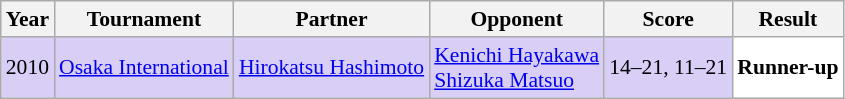<table class="sortable wikitable" style="font-size: 90%;">
<tr>
<th>Year</th>
<th>Tournament</th>
<th>Partner</th>
<th>Opponent</th>
<th>Score</th>
<th>Result</th>
</tr>
<tr style="background:#D8CEF6">
<td align="center">2010</td>
<td align="left"><a href='#'>Osaka International</a></td>
<td align="left"> <a href='#'>Hirokatsu Hashimoto</a></td>
<td align="left"> <a href='#'>Kenichi Hayakawa</a> <br>  <a href='#'>Shizuka Matsuo</a></td>
<td align="left">14–21, 11–21</td>
<td style="text-align:left; background:white"> <strong>Runner-up</strong></td>
</tr>
</table>
